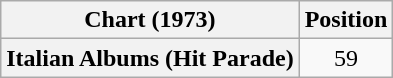<table class="wikitable plainrowheaders" style="text-align:center">
<tr>
<th scope="col">Chart (1973)</th>
<th scope="col">Position</th>
</tr>
<tr>
<th scope="row">Italian Albums (Hit Parade)</th>
<td>59</td>
</tr>
</table>
